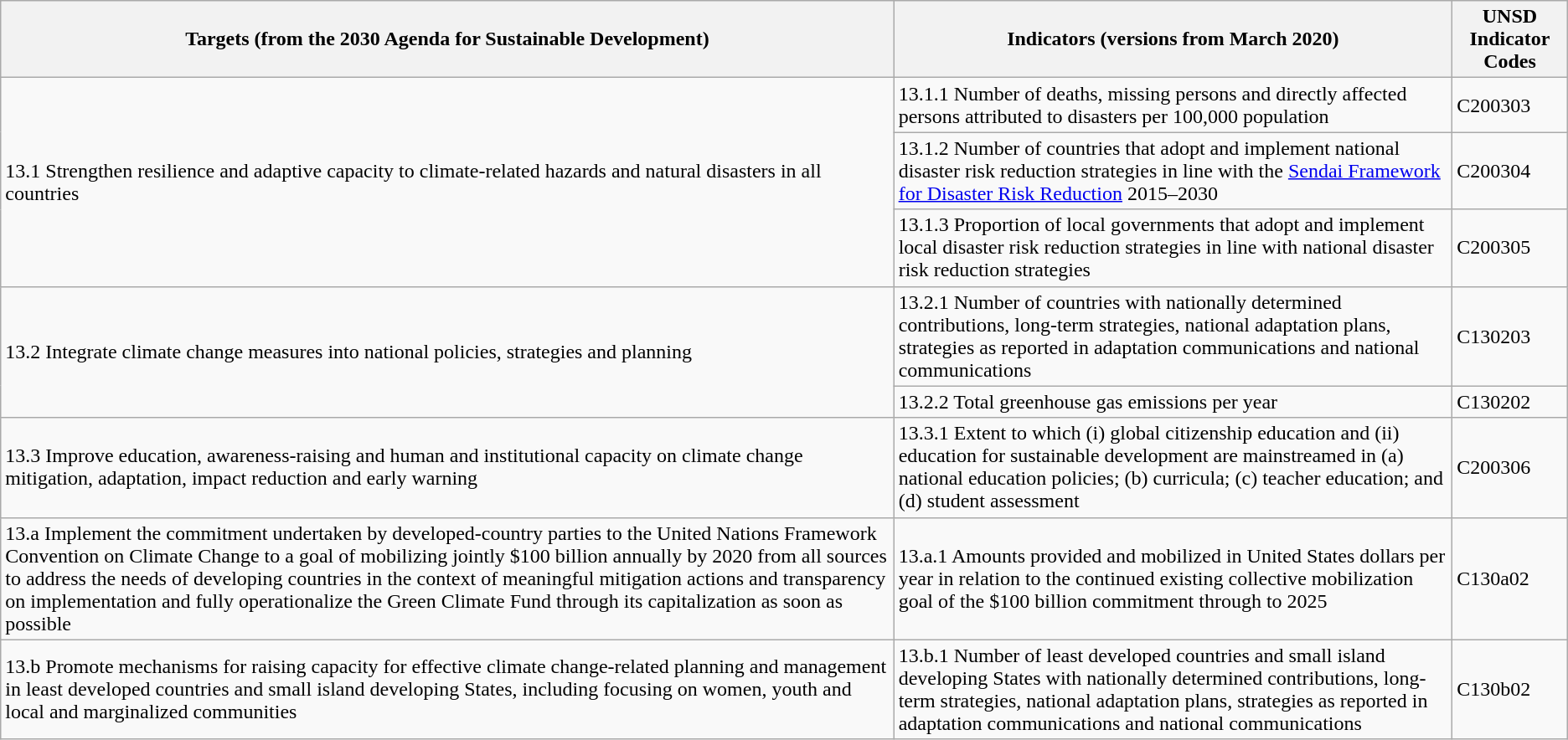<table class="wikitable">
<tr>
<th>Targets (from the 2030 Agenda for Sustainable Development)</th>
<th>Indicators (versions from March 2020)</th>
<th>UNSD Indicator Codes </th>
</tr>
<tr>
<td colspan="1" rowspan="3">13.1 Strengthen resilience and adaptive capacity to climate-related hazards and natural disasters in all countries</td>
<td>13.1.1 Number of deaths, missing persons and directly affected persons attributed to disasters per 100,000 population</td>
<td>C200303</td>
</tr>
<tr>
<td>13.1.2 Number of countries that adopt and implement national disaster risk reduction strategies in line with the <a href='#'>Sendai Framework for Disaster Risk Reduction</a> 2015–2030</td>
<td>C200304</td>
</tr>
<tr>
<td>13.1.3 Proportion of local governments that adopt and implement local disaster risk reduction strategies in line with national disaster risk reduction strategies</td>
<td>C200305</td>
</tr>
<tr>
<td colspan="1" rowspan="2">13.2 Integrate climate change measures into national policies, strategies and planning</td>
<td>13.2.1 Number of countries with nationally determined contributions, long-term strategies, national adaptation plans, strategies as reported in adaptation communications and national communications</td>
<td>C130203</td>
</tr>
<tr>
<td>13.2.2 Total greenhouse gas emissions per year</td>
<td>C130202</td>
</tr>
<tr>
<td>13.3 Improve education, awareness-raising and human and institutional capacity on climate change mitigation, adaptation, impact reduction and early warning</td>
<td>13.3.1 Extent to which (i) global citizenship education and (ii) education for sustainable development are mainstreamed in (a) national education policies; (b) curricula; (c) teacher education; and (d) student assessment</td>
<td>C200306</td>
</tr>
<tr>
<td>13.a Implement the commitment undertaken by developed-country parties to the United Nations Framework Convention on Climate Change to a goal of mobilizing jointly $100 billion annually by 2020 from all sources to address the needs of developing countries in the context of meaningful mitigation actions and transparency on implementation and fully operationalize the Green Climate Fund through its capitalization as soon as possible</td>
<td>13.a.1 Amounts provided and mobilized in United States dollars per year in relation to the continued existing collective mobilization goal of the $100 billion commitment through to 2025</td>
<td>C130a02</td>
</tr>
<tr>
<td>13.b Promote mechanisms for raising capacity for effective climate change-related planning and management in least developed countries and small island developing States, including focusing on women, youth and local and marginalized communities</td>
<td>13.b.1 Number of least developed countries and small island developing States with nationally determined contributions, long-term strategies, national adaptation plans, strategies as reported in adaptation communications and national communications</td>
<td>C130b02</td>
</tr>
</table>
